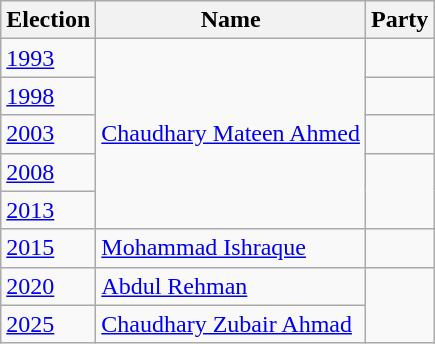<table class="wikitable sortable">
<tr>
<th>Election</th>
<th>Name</th>
<th colspan=2>Party</th>
</tr>
<tr>
<td><a href='#'>1993</a></td>
<td rowspan="5"><a href='#'>Chaudhary Mateen Ahmed</a></td>
<td></td>
</tr>
<tr>
<td><a href='#'>1998</a></td>
<td></td>
</tr>
<tr>
<td><a href='#'>2003</a></td>
<td></td>
</tr>
<tr>
<td><a href='#'>2008</a></td>
</tr>
<tr>
<td><a href='#'>2013</a></td>
</tr>
<tr>
<td><a href='#'>2015</a></td>
<td><a href='#'>Mohammad Ishraque</a></td>
<td></td>
</tr>
<tr>
<td><a href='#'>2020</a></td>
<td><a href='#'>Abdul Rehman</a></td>
</tr>
<tr>
<td><a href='#'>2025</a></td>
<td><a href='#'>Chaudhary Zubair Ahmad</a></td>
</tr>
</table>
